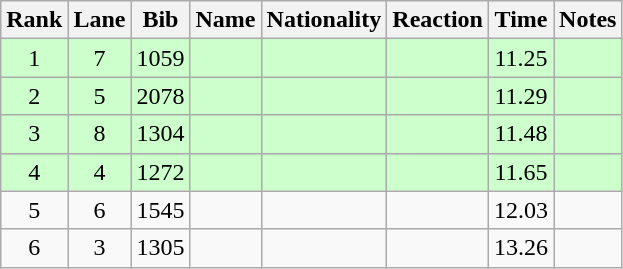<table class="wikitable sortable" style="text-align:center">
<tr>
<th>Rank</th>
<th>Lane</th>
<th>Bib</th>
<th>Name</th>
<th>Nationality</th>
<th>Reaction</th>
<th>Time</th>
<th>Notes</th>
</tr>
<tr bgcolor=ccffcc>
<td>1</td>
<td>7</td>
<td>1059</td>
<td align=left></td>
<td align=left></td>
<td></td>
<td>11.25</td>
<td><strong></strong></td>
</tr>
<tr bgcolor=ccffcc>
<td>2</td>
<td>5</td>
<td>2078</td>
<td align=left></td>
<td align=left></td>
<td></td>
<td>11.29</td>
<td><strong></strong></td>
</tr>
<tr bgcolor=ccffcc>
<td>3</td>
<td>8</td>
<td>1304</td>
<td align=left></td>
<td align=left></td>
<td></td>
<td>11.48</td>
<td><strong></strong></td>
</tr>
<tr bgcolor=ccffcc>
<td>4</td>
<td>4</td>
<td>1272</td>
<td align=left></td>
<td align=left></td>
<td></td>
<td>11.65</td>
<td><strong></strong></td>
</tr>
<tr>
<td>5</td>
<td>6</td>
<td>1545</td>
<td align=left></td>
<td align=left></td>
<td></td>
<td>12.03</td>
<td></td>
</tr>
<tr>
<td>6</td>
<td>3</td>
<td>1305</td>
<td align=left></td>
<td align=left></td>
<td></td>
<td>13.26</td>
<td></td>
</tr>
</table>
